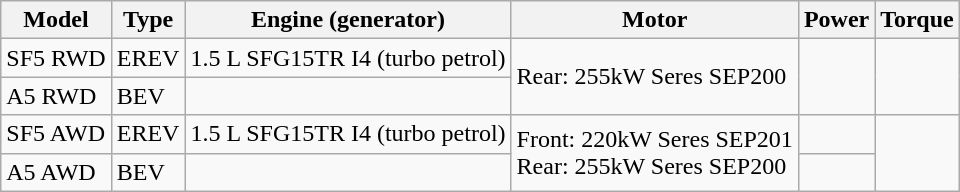<table class="wikitable">
<tr>
<th>Model</th>
<th>Type</th>
<th>Engine (generator)</th>
<th>Motor</th>
<th>Power</th>
<th>Torque</th>
</tr>
<tr>
<td>SF5 RWD</td>
<td>EREV</td>
<td>1.5 L SFG15TR I4 (turbo petrol)<br></td>
<td rowspan="2">Rear: 255kW Seres SEP200</td>
<td rowspan="2"></td>
<td rowspan="2"></td>
</tr>
<tr>
<td>A5 RWD</td>
<td>BEV</td>
<td></td>
</tr>
<tr>
<td>SF5 AWD</td>
<td>EREV</td>
<td>1.5 L SFG15TR I4 (turbo petrol)<br></td>
<td rowspan="2">Front: 220kW Seres SEP201<br>Rear: 255kW Seres SEP200</td>
<td></td>
<td rowspan="2"></td>
</tr>
<tr>
<td>A5 AWD</td>
<td>BEV</td>
<td></td>
<td></td>
</tr>
</table>
